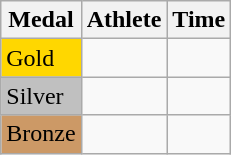<table class="wikitable">
<tr>
<th>Medal</th>
<th>Athlete</th>
<th>Time</th>
</tr>
<tr>
<td bgcolor="gold">Gold</td>
<td></td>
<td></td>
</tr>
<tr>
<td bgcolor="silver">Silver</td>
<td></td>
<td></td>
</tr>
<tr>
<td bgcolor="CC9966">Bronze</td>
<td></td>
<td></td>
</tr>
</table>
